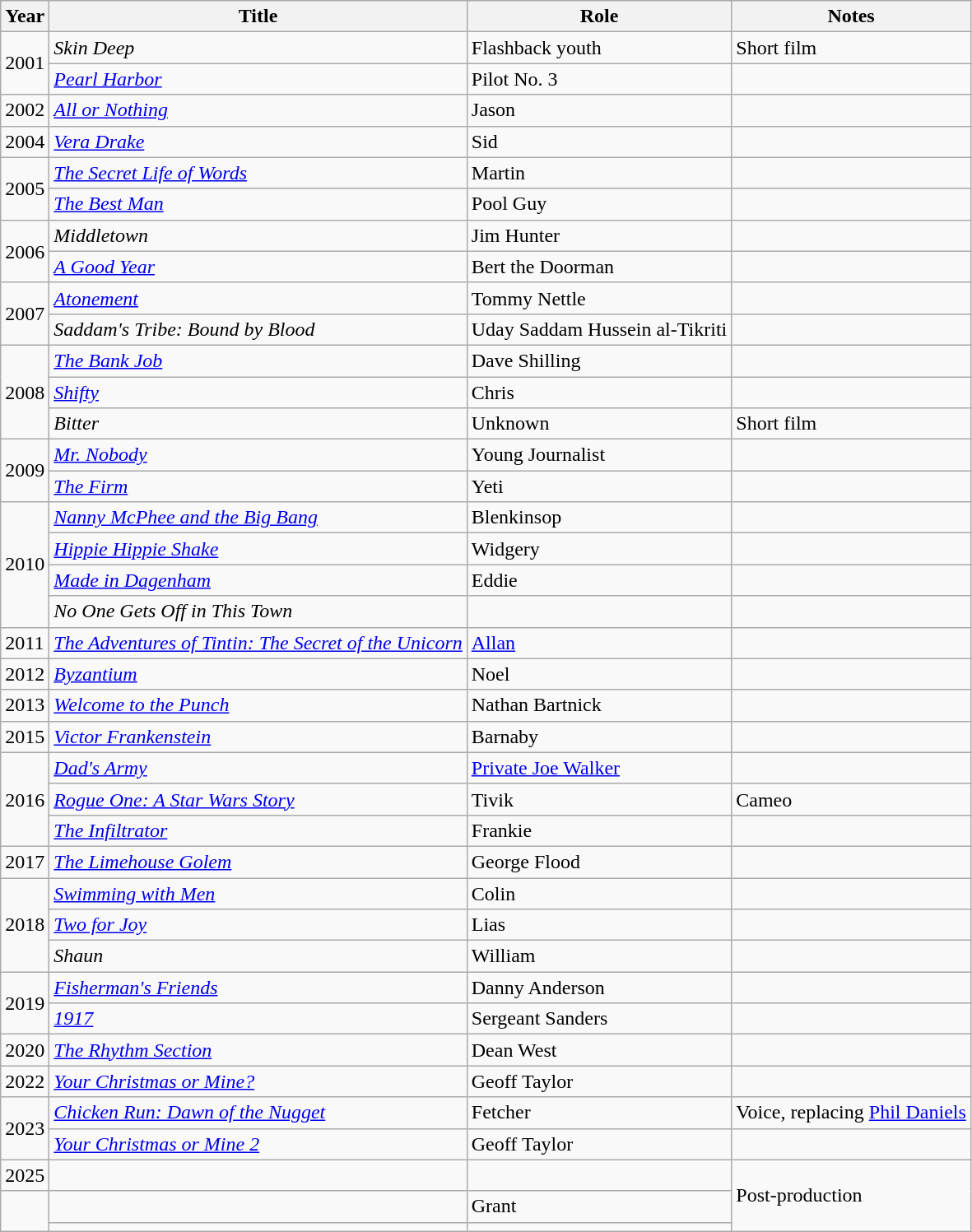<table class="wikitable plainrowheaders sortable">
<tr>
<th scope="col">Year</th>
<th scope="col">Title</th>
<th scope="col">Role</th>
<th class="unsortable">Notes</th>
</tr>
<tr>
<td rowspan="2">2001</td>
<td><em>Skin Deep</em></td>
<td>Flashback youth</td>
<td>Short film</td>
</tr>
<tr>
<td><em><a href='#'>Pearl Harbor</a></em></td>
<td>Pilot No. 3</td>
<td></td>
</tr>
<tr>
<td>2002</td>
<td><em><a href='#'>All or Nothing</a></em></td>
<td>Jason</td>
<td></td>
</tr>
<tr>
<td>2004</td>
<td><em><a href='#'>Vera Drake</a></em></td>
<td>Sid</td>
<td></td>
</tr>
<tr>
<td rowspan="2">2005</td>
<td><em><a href='#'>The Secret Life of Words</a></em></td>
<td>Martin</td>
<td></td>
</tr>
<tr>
<td><em><a href='#'>The Best Man</a></em></td>
<td>Pool Guy</td>
<td></td>
</tr>
<tr>
<td rowspan="2">2006</td>
<td><em>Middletown</em></td>
<td>Jim Hunter</td>
<td></td>
</tr>
<tr>
<td><em><a href='#'>A Good Year</a></em></td>
<td>Bert the Doorman</td>
<td></td>
</tr>
<tr>
<td rowspan="2">2007</td>
<td><em><a href='#'>Atonement</a></em></td>
<td>Tommy Nettle</td>
<td></td>
</tr>
<tr>
<td><em>Saddam's Tribe: Bound by Blood</em></td>
<td>Uday Saddam Hussein al-Tikriti</td>
<td></td>
</tr>
<tr>
<td rowspan="3">2008</td>
<td><em><a href='#'>The Bank Job</a></em></td>
<td>Dave Shilling</td>
<td></td>
</tr>
<tr>
<td><em><a href='#'>Shifty</a></em></td>
<td>Chris</td>
<td></td>
</tr>
<tr>
<td><em>Bitter</em></td>
<td>Unknown</td>
<td>Short film</td>
</tr>
<tr>
<td rowspan="2">2009</td>
<td><em><a href='#'>Mr. Nobody</a></em></td>
<td>Young Journalist</td>
<td></td>
</tr>
<tr>
<td><em><a href='#'>The Firm</a></em></td>
<td>Yeti</td>
<td></td>
</tr>
<tr>
<td rowspan="4">2010</td>
<td><em><a href='#'>Nanny McPhee and the Big Bang</a></em></td>
<td>Blenkinsop</td>
<td></td>
</tr>
<tr>
<td><em><a href='#'>Hippie Hippie Shake</a></em></td>
<td>Widgery</td>
<td></td>
</tr>
<tr>
<td><em><a href='#'>Made in Dagenham</a></em></td>
<td>Eddie</td>
<td></td>
</tr>
<tr>
<td><em>No One Gets Off in This Town</em></td>
<td></td>
<td></td>
</tr>
<tr>
<td>2011</td>
<td><em><a href='#'>The Adventures of Tintin: The Secret of the Unicorn</a></em></td>
<td><a href='#'>Allan</a></td>
<td></td>
</tr>
<tr>
<td>2012</td>
<td><em><a href='#'>Byzantium</a></em></td>
<td>Noel</td>
<td></td>
</tr>
<tr>
<td>2013</td>
<td><em><a href='#'>Welcome to the Punch</a></em></td>
<td>Nathan Bartnick</td>
<td></td>
</tr>
<tr>
<td>2015</td>
<td><em><a href='#'>Victor Frankenstein</a></em></td>
<td>Barnaby</td>
<td></td>
</tr>
<tr>
<td rowspan="3">2016</td>
<td><em><a href='#'>Dad's Army</a></em></td>
<td><a href='#'>Private Joe Walker</a></td>
<td></td>
</tr>
<tr>
<td><em><a href='#'>Rogue One: A Star Wars Story</a></em></td>
<td>Tivik</td>
<td>Cameo</td>
</tr>
<tr>
<td><em><a href='#'>The Infiltrator</a></em></td>
<td>Frankie</td>
<td></td>
</tr>
<tr>
<td>2017</td>
<td><em><a href='#'>The Limehouse Golem</a></em></td>
<td>George Flood</td>
<td></td>
</tr>
<tr>
<td rowspan="3">2018</td>
<td><em><a href='#'>Swimming with Men</a></em></td>
<td>Colin</td>
<td></td>
</tr>
<tr>
<td><em><a href='#'>Two for Joy</a></em></td>
<td>Lias</td>
<td></td>
</tr>
<tr>
<td><em>Shaun</em></td>
<td>William</td>
<td></td>
</tr>
<tr>
<td rowspan="2">2019</td>
<td><em><a href='#'>Fisherman's Friends</a></em></td>
<td>Danny Anderson</td>
<td></td>
</tr>
<tr>
<td><em><a href='#'>1917</a></em></td>
<td>Sergeant Sanders</td>
<td></td>
</tr>
<tr>
<td>2020</td>
<td><em><a href='#'>The Rhythm Section</a></em></td>
<td>Dean West</td>
<td></td>
</tr>
<tr>
<td>2022</td>
<td><em><a href='#'>Your Christmas or Mine?</a></em></td>
<td>Geoff Taylor</td>
<td></td>
</tr>
<tr>
<td rowspan="2">2023</td>
<td><em><a href='#'>Chicken Run: Dawn of the Nugget</a></em></td>
<td>Fetcher</td>
<td>Voice, replacing <a href='#'>Phil Daniels</a></td>
</tr>
<tr>
<td><em><a href='#'>Your Christmas or Mine 2</a></em></td>
<td>Geoff Taylor</td>
<td></td>
</tr>
<tr>
<td>2025</td>
<td></td>
<td></td>
<td rowspan="3">Post-production</td>
</tr>
<tr>
<td rowspan="2"></td>
<td></td>
<td>Grant</td>
</tr>
<tr>
<td></td>
<td></td>
</tr>
</table>
